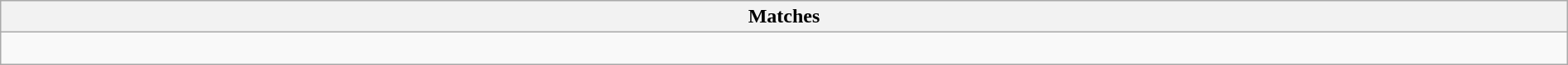<table class="wikitable collapsible collapsed" style="width:100%;">
<tr>
<th>Matches</th>
</tr>
<tr>
<td><br></td>
</tr>
</table>
